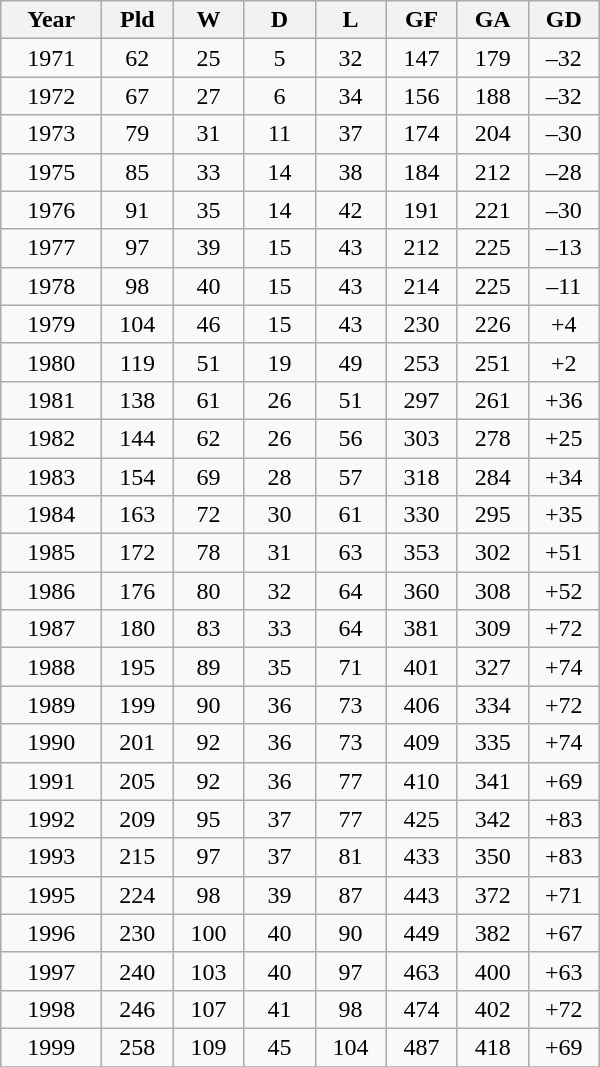<table class="wikitable" style="float:left; margin-left:12px; text-align: center;">
<tr>
<th width=60>Year</th>
<th width=40>Pld</th>
<th width=40>W</th>
<th width=40>D</th>
<th width=40>L</th>
<th width=40>GF</th>
<th width=40>GA</th>
<th width=40>GD</th>
</tr>
<tr>
<td>1971</td>
<td>62</td>
<td>25</td>
<td>5</td>
<td>32</td>
<td>147</td>
<td>179</td>
<td>–32</td>
</tr>
<tr>
<td>1972</td>
<td>67</td>
<td>27</td>
<td>6</td>
<td>34</td>
<td>156</td>
<td>188</td>
<td>–32</td>
</tr>
<tr>
<td>1973</td>
<td>79</td>
<td>31</td>
<td>11</td>
<td>37</td>
<td>174</td>
<td>204</td>
<td>–30</td>
</tr>
<tr>
<td>1975</td>
<td>85</td>
<td>33</td>
<td>14</td>
<td>38</td>
<td>184</td>
<td>212</td>
<td>–28</td>
</tr>
<tr>
<td>1976</td>
<td>91</td>
<td>35</td>
<td>14</td>
<td>42</td>
<td>191</td>
<td>221</td>
<td>–30</td>
</tr>
<tr>
<td>1977</td>
<td>97</td>
<td>39</td>
<td>15</td>
<td>43</td>
<td>212</td>
<td>225</td>
<td>–13</td>
</tr>
<tr>
<td>1978</td>
<td>98</td>
<td>40</td>
<td>15</td>
<td>43</td>
<td>214</td>
<td>225</td>
<td>–11</td>
</tr>
<tr>
<td>1979</td>
<td>104</td>
<td>46</td>
<td>15</td>
<td>43</td>
<td>230</td>
<td>226</td>
<td>+4</td>
</tr>
<tr>
<td>1980</td>
<td>119</td>
<td>51</td>
<td>19</td>
<td>49</td>
<td>253</td>
<td>251</td>
<td>+2</td>
</tr>
<tr>
<td>1981</td>
<td>138</td>
<td>61</td>
<td>26</td>
<td>51</td>
<td>297</td>
<td>261</td>
<td>+36</td>
</tr>
<tr>
<td>1982</td>
<td>144</td>
<td>62</td>
<td>26</td>
<td>56</td>
<td>303</td>
<td>278</td>
<td>+25</td>
</tr>
<tr>
<td>1983</td>
<td>154</td>
<td>69</td>
<td>28</td>
<td>57</td>
<td>318</td>
<td>284</td>
<td>+34</td>
</tr>
<tr>
<td>1984</td>
<td>163</td>
<td>72</td>
<td>30</td>
<td>61</td>
<td>330</td>
<td>295</td>
<td>+35</td>
</tr>
<tr>
<td>1985</td>
<td>172</td>
<td>78</td>
<td>31</td>
<td>63</td>
<td>353</td>
<td>302</td>
<td>+51</td>
</tr>
<tr>
<td>1986</td>
<td>176</td>
<td>80</td>
<td>32</td>
<td>64</td>
<td>360</td>
<td>308</td>
<td>+52</td>
</tr>
<tr>
<td>1987</td>
<td>180</td>
<td>83</td>
<td>33</td>
<td>64</td>
<td>381</td>
<td>309</td>
<td>+72</td>
</tr>
<tr>
<td>1988</td>
<td>195</td>
<td>89</td>
<td>35</td>
<td>71</td>
<td>401</td>
<td>327</td>
<td>+74</td>
</tr>
<tr>
<td>1989</td>
<td>199</td>
<td>90</td>
<td>36</td>
<td>73</td>
<td>406</td>
<td>334</td>
<td>+72</td>
</tr>
<tr>
<td>1990</td>
<td>201</td>
<td>92</td>
<td>36</td>
<td>73</td>
<td>409</td>
<td>335</td>
<td>+74</td>
</tr>
<tr>
<td>1991</td>
<td>205</td>
<td>92</td>
<td>36</td>
<td>77</td>
<td>410</td>
<td>341</td>
<td>+69</td>
</tr>
<tr>
<td>1992</td>
<td>209</td>
<td>95</td>
<td>37</td>
<td>77</td>
<td>425</td>
<td>342</td>
<td>+83</td>
</tr>
<tr>
<td>1993</td>
<td>215</td>
<td>97</td>
<td>37</td>
<td>81</td>
<td>433</td>
<td>350</td>
<td>+83</td>
</tr>
<tr>
<td>1995</td>
<td>224</td>
<td>98</td>
<td>39</td>
<td>87</td>
<td>443</td>
<td>372</td>
<td>+71</td>
</tr>
<tr>
<td>1996</td>
<td>230</td>
<td>100</td>
<td>40</td>
<td>90</td>
<td>449</td>
<td>382</td>
<td>+67</td>
</tr>
<tr>
<td>1997</td>
<td>240</td>
<td>103</td>
<td>40</td>
<td>97</td>
<td>463</td>
<td>400</td>
<td>+63</td>
</tr>
<tr>
<td>1998</td>
<td>246</td>
<td>107</td>
<td>41</td>
<td>98</td>
<td>474</td>
<td>402</td>
<td>+72</td>
</tr>
<tr>
<td>1999</td>
<td>258</td>
<td>109</td>
<td>45</td>
<td>104</td>
<td>487</td>
<td>418</td>
<td>+69</td>
</tr>
<tr>
</tr>
</table>
